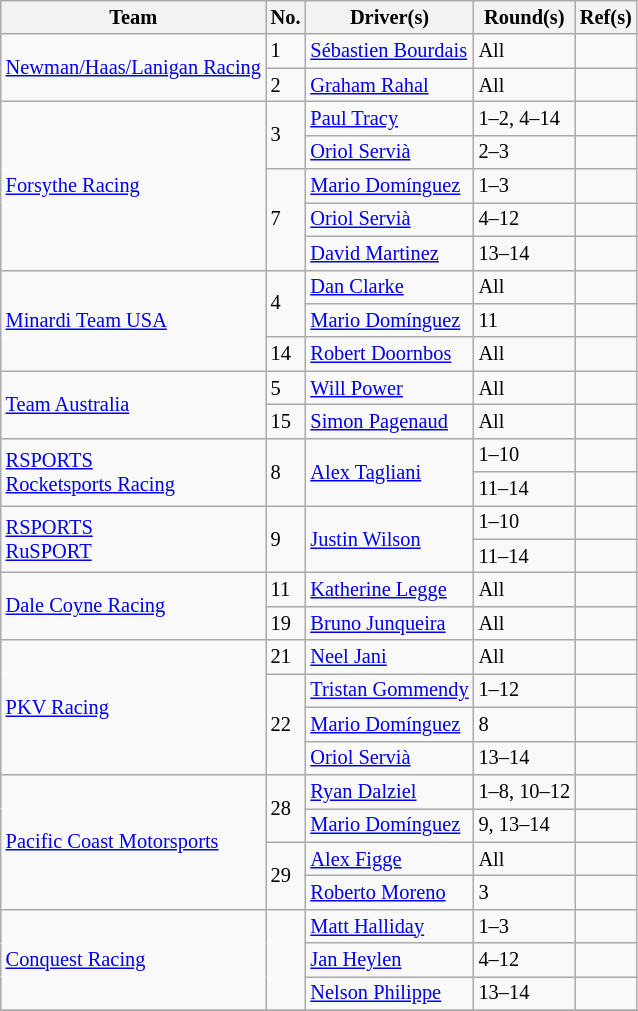<table class="wikitable" style="font-size: 85%;">
<tr>
<th>Team</th>
<th>No.</th>
<th>Driver(s)</th>
<th>Round(s)</th>
<th>Ref(s)</th>
</tr>
<tr>
<td rowspan=2> <a href='#'>Newman/Haas/Lanigan Racing</a></td>
<td>1</td>
<td> <a href='#'>Sébastien Bourdais</a></td>
<td>All</td>
<td></td>
</tr>
<tr>
<td>2</td>
<td> <a href='#'>Graham Rahal</a> <strong></strong></td>
<td>All</td>
<td></td>
</tr>
<tr>
<td rowspan=5> <a href='#'>Forsythe Racing</a></td>
<td rowspan=2>3</td>
<td> <a href='#'>Paul Tracy</a></td>
<td>1–2, 4–14</td>
<td></td>
</tr>
<tr>
<td> <a href='#'>Oriol Servià</a></td>
<td>2–3</td>
<td></td>
</tr>
<tr>
<td rowspan=3>7</td>
<td> <a href='#'>Mario Domínguez</a></td>
<td>1–3</td>
<td></td>
</tr>
<tr>
<td> <a href='#'>Oriol Servià</a></td>
<td>4–12</td>
<td></td>
</tr>
<tr>
<td> <a href='#'>David Martinez</a> <strong></strong></td>
<td>13–14</td>
<td></td>
</tr>
<tr>
<td rowspan=3> <a href='#'>Minardi Team USA</a></td>
<td rowspan=2>4</td>
<td> <a href='#'>Dan Clarke</a></td>
<td>All</td>
<td></td>
</tr>
<tr>
<td> <a href='#'>Mario Domínguez</a></td>
<td>11</td>
<td></td>
</tr>
<tr>
<td>14</td>
<td> <a href='#'>Robert Doornbos</a> <strong></strong></td>
<td>All</td>
<td></td>
</tr>
<tr>
<td rowspan=2> <a href='#'>Team Australia</a></td>
<td>5</td>
<td> <a href='#'>Will Power</a></td>
<td>All</td>
<td></td>
</tr>
<tr>
<td>15</td>
<td> <a href='#'>Simon Pagenaud</a> <strong></strong></td>
<td>All</td>
<td></td>
</tr>
<tr>
<td rowspan=2> <a href='#'>RSPORTS</a><br> <a href='#'>Rocketsports Racing</a></td>
<td rowspan="2">8</td>
<td rowspan="2"> <a href='#'>Alex Tagliani</a></td>
<td>1–10</td>
<td></td>
</tr>
<tr>
<td>11–14</td>
<td></td>
</tr>
<tr>
<td rowspan="2"> <a href='#'>RSPORTS</a><br> <a href='#'>RuSPORT</a></td>
<td rowspan="2">9</td>
<td rowspan="2"> <a href='#'>Justin Wilson</a></td>
<td>1–10</td>
<td></td>
</tr>
<tr>
<td>11–14</td>
<td></td>
</tr>
<tr>
<td rowspan="2"> <a href='#'>Dale Coyne Racing</a></td>
<td>11</td>
<td> <a href='#'>Katherine Legge</a></td>
<td>All</td>
<td></td>
</tr>
<tr>
<td>19</td>
<td> <a href='#'>Bruno Junqueira</a></td>
<td>All</td>
<td></td>
</tr>
<tr>
<td rowspan="4"> <a href='#'>PKV Racing</a></td>
<td>21</td>
<td> <a href='#'>Neel Jani</a> <strong></strong></td>
<td>All</td>
<td></td>
</tr>
<tr>
<td rowspan="3">22</td>
<td> <a href='#'>Tristan Gommendy</a> <strong></strong></td>
<td>1–12</td>
<td></td>
</tr>
<tr>
<td> <a href='#'>Mario Domínguez</a></td>
<td>8</td>
<td></td>
</tr>
<tr>
<td> <a href='#'>Oriol Servià</a></td>
<td>13–14</td>
<td></td>
</tr>
<tr>
<td rowspan="4"> <a href='#'>Pacific Coast Motorsports</a></td>
<td rowspan="2">28</td>
<td> <a href='#'>Ryan Dalziel</a> <strong></strong></td>
<td>1–8, 10–12</td>
<td></td>
</tr>
<tr>
<td> <a href='#'>Mario Domínguez</a></td>
<td>9, 13–14</td>
<td></td>
</tr>
<tr>
<td rowspan="2">29</td>
<td> <a href='#'>Alex Figge</a> <strong></strong></td>
<td>All</td>
<td></td>
</tr>
<tr>
<td> <a href='#'>Roberto Moreno</a></td>
<td>3</td>
<td></td>
</tr>
<tr>
<td rowspan="3"> <a href='#'>Conquest Racing</a></td>
<td rowspan="3"></td>
<td> <a href='#'>Matt Halliday</a> <strong></strong></td>
<td>1–3</td>
<td></td>
</tr>
<tr>
<td> <a href='#'>Jan Heylen</a></td>
<td>4–12</td>
<td></td>
</tr>
<tr>
<td> <a href='#'>Nelson Philippe</a></td>
<td>13–14</td>
<td></td>
</tr>
<tr>
</tr>
</table>
